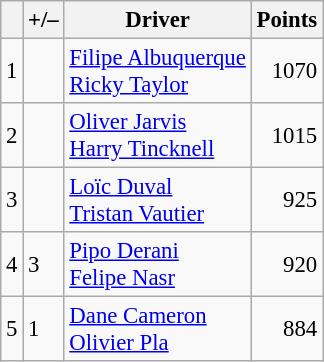<table class="wikitable" style="font-size: 95%;">
<tr>
<th scope="col"></th>
<th scope="col">+/–</th>
<th scope="col">Driver</th>
<th scope="col">Points</th>
</tr>
<tr>
<td align=center>1</td>
<td align="left"></td>
<td> <a href='#'>Filipe Albuquerque</a><br> <a href='#'>Ricky Taylor</a></td>
<td align=right>1070</td>
</tr>
<tr>
<td align=center>2</td>
<td align="left"></td>
<td> <a href='#'>Oliver Jarvis</a><br> <a href='#'>Harry Tincknell</a></td>
<td align=right>1015</td>
</tr>
<tr>
<td align=center>3</td>
<td align="left"></td>
<td> <a href='#'>Loïc Duval</a><br> <a href='#'>Tristan Vautier</a></td>
<td align=right>925</td>
</tr>
<tr>
<td align=center>4</td>
<td align="left"> 3</td>
<td> <a href='#'>Pipo Derani</a><br> <a href='#'>Felipe Nasr</a></td>
<td align=right>920</td>
</tr>
<tr>
<td align=center>5</td>
<td align="left"> 1</td>
<td> <a href='#'>Dane Cameron</a><br> <a href='#'>Olivier Pla</a></td>
<td align=right>884</td>
</tr>
</table>
